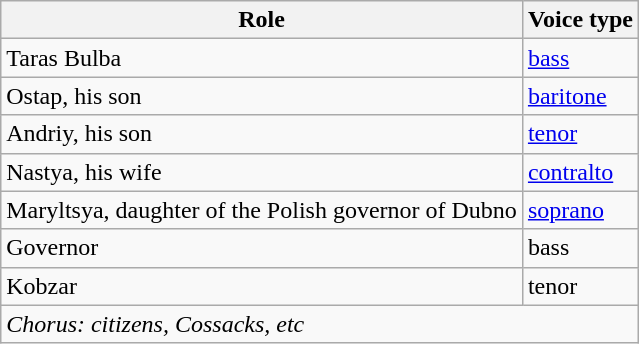<table class="wikitable">
<tr>
<th>Role</th>
<th>Voice type</th>
</tr>
<tr>
<td>Taras Bulba</td>
<td><a href='#'>bass</a></td>
</tr>
<tr>
<td>Ostap, his son</td>
<td><a href='#'>baritone</a></td>
</tr>
<tr>
<td>Andriy, his son</td>
<td><a href='#'>tenor</a></td>
</tr>
<tr>
<td>Nastya, his wife</td>
<td><a href='#'>contralto</a></td>
</tr>
<tr>
<td>Maryltsya, daughter of the Polish governor of Dubno</td>
<td><a href='#'>soprano</a></td>
</tr>
<tr>
<td>Governor</td>
<td>bass</td>
</tr>
<tr>
<td>Kobzar</td>
<td>tenor</td>
</tr>
<tr>
<td colspan="2"><em>Chorus: citizens, Cossacks, etc</em></td>
</tr>
</table>
